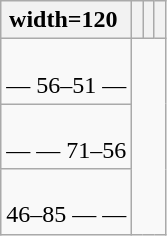<table class="wikitable" style="text-align:center;">
<tr>
<th>width=120 </th>
<th></th>
<th></th>
<th></th>
</tr>
<tr>
<td style="text-align:left;"><br> —
 56–51
 —</td>
</tr>
<tr>
<td style="text-align:left;"><br> —
 —
 71–56</td>
</tr>
<tr>
<td style="text-align:left;"><br> 46–85
 —
 —</td>
</tr>
</table>
